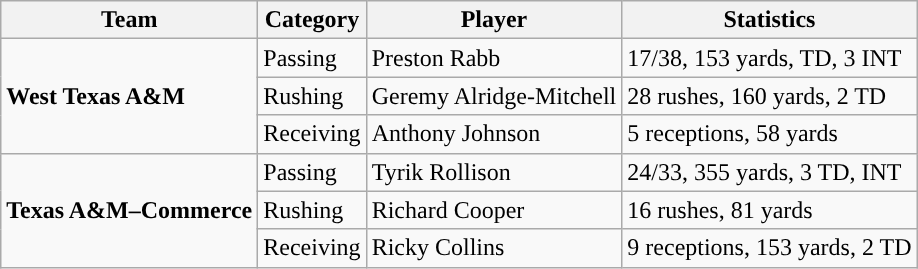<table class="wikitable" style="float: left;">
<tr>
<th>Team</th>
<th>Category</th>
<th>Player</th>
<th>Statistics</th>
</tr>
<tr>
<td rowspan=3><strong>West Texas A&M</strong></td>
<td>Passing</td>
<td>Preston Rabb</td>
<td>17/38, 153 yards, TD, 3 INT</td>
</tr>
<tr>
<td>Rushing</td>
<td>Geremy Alridge-Mitchell</td>
<td>28 rushes, 160 yards, 2 TD</td>
</tr>
<tr>
<td>Receiving</td>
<td>Anthony Johnson</td>
<td>5 receptions, 58 yards</td>
</tr>
<tr>
<td rowspan=3><strong>Texas A&M–Commerce</strong></td>
<td>Passing</td>
<td>Tyrik Rollison</td>
<td>24/33, 355 yards, 3 TD, INT</td>
</tr>
<tr>
<td>Rushing</td>
<td>Richard Cooper</td>
<td>16 rushes, 81 yards</td>
</tr>
<tr>
<td>Receiving</td>
<td>Ricky Collins</td>
<td>9 receptions, 153 yards, 2 TD</td>
</tr>
</table>
